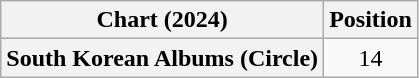<table class="wikitable plainrowheaders" style="text-align:center">
<tr>
<th scope="col">Chart (2024)</th>
<th scope="col">Position</th>
</tr>
<tr>
<th scope="row">South Korean Albums (Circle)</th>
<td>14</td>
</tr>
</table>
